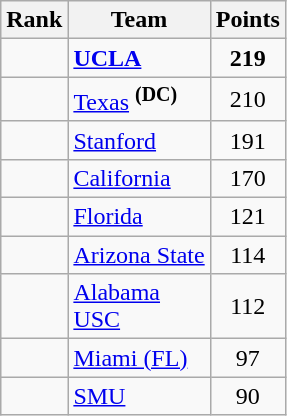<table class="wikitable sortable" style="text-align:center">
<tr>
<th>Rank</th>
<th>Team</th>
<th>Points</th>
</tr>
<tr>
<td></td>
<td align=left><strong><a href='#'>UCLA</a></strong></td>
<td><strong>219</strong></td>
</tr>
<tr>
<td></td>
<td align=left><a href='#'>Texas</a> <sup><strong>(DC)</strong></sup></td>
<td>210</td>
</tr>
<tr>
<td></td>
<td align=left><a href='#'>Stanford</a></td>
<td>191</td>
</tr>
<tr>
<td></td>
<td align=left><a href='#'>California</a></td>
<td>170</td>
</tr>
<tr>
<td></td>
<td align=left><a href='#'>Florida</a></td>
<td>121</td>
</tr>
<tr>
<td></td>
<td align=left><a href='#'>Arizona State</a></td>
<td>114</td>
</tr>
<tr>
<td></td>
<td align=left><a href='#'>Alabama</a><br><a href='#'>USC</a></td>
<td>112</td>
</tr>
<tr>
<td></td>
<td align=left><a href='#'>Miami (FL)</a></td>
<td>97</td>
</tr>
<tr>
<td></td>
<td align=left><a href='#'>SMU</a></td>
<td>90</td>
</tr>
</table>
